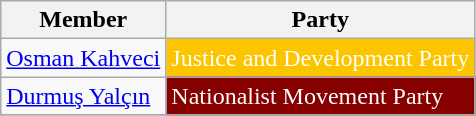<table class="wikitable">
<tr>
<th>Member</th>
<th>Party</th>
</tr>
<tr>
<td><a href='#'>Osman Kahveci</a></td>
<td style="background:#FDC400; color:white">Justice and Development Party</td>
</tr>
<tr>
<td><a href='#'>Durmuş Yalçın</a></td>
<td style="background:#870000; color:white">Nationalist Movement Party</td>
</tr>
<tr>
</tr>
</table>
